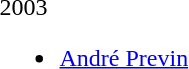<table>
<tr>
<td>2003<br><ul><li><a href='#'>André Previn</a></li></ul></td>
</tr>
</table>
